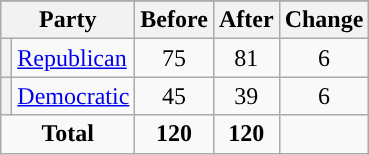<table class="wikitable" style="text-align:center;">
<tr>
</tr>
<tr>
<th colspan=2>Party</th>
<th>Before</th>
<th>After</th>
<th>Change</th>
</tr>
<tr>
<th style="background-color:"></th>
<td style="text-align:left;"><a href='#'>Republican</a></td>
<td>75</td>
<td>81</td>
<td> 6</td>
</tr>
<tr>
<th style="background-color:"></th>
<td style="text-align:left;"><a href='#'>Democratic</a></td>
<td>45</td>
<td>39</td>
<td> 6</td>
</tr>
<tr>
<td colspan=2><strong>Total</strong></td>
<td><strong>120</strong></td>
<td><strong>120</strong></td>
<td></td>
</tr>
</table>
